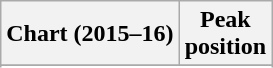<table class="wikitable sortable plainrowheaders">
<tr>
<th>Chart (2015–16)</th>
<th>Peak<br>position</th>
</tr>
<tr>
</tr>
<tr>
</tr>
<tr>
</tr>
<tr>
</tr>
</table>
